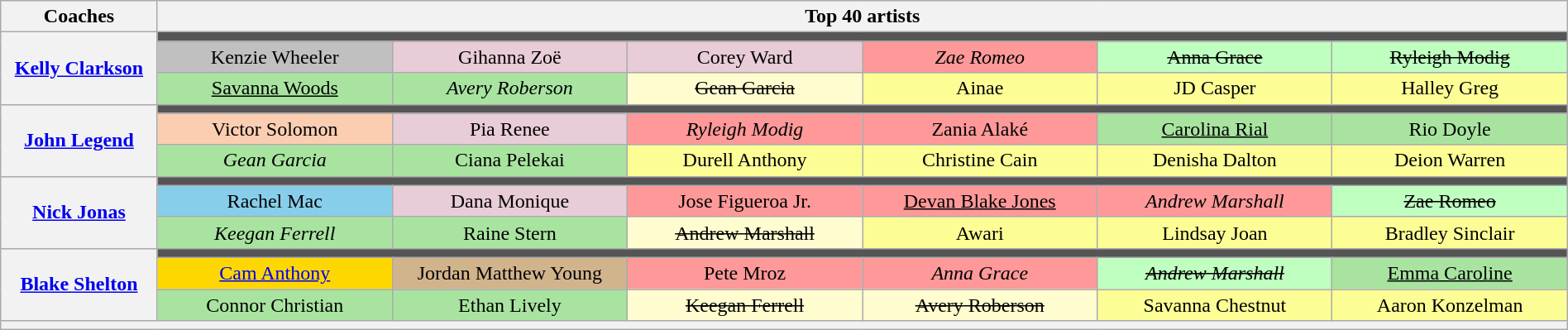<table class="wikitable" style="text-align:center; width:100%">
<tr>
<th scope="col" style="width:10%">Coaches</th>
<th colspan="7" style="width:90%">Top 40 artists</th>
</tr>
<tr>
<th rowspan="3"><a href='#'>Kelly Clarkson</a></th>
<td colspan="6" style="background:#555"></td>
</tr>
<tr>
<td style="background: Silver">Kenzie Wheeler</td>
<td style="background:#E8CCD7">Gihanna Zoë</td>
<td style="background:#E8CCD7">Corey Ward</td>
<td style="background:#ff9999"><em>Zae Romeo</em></td>
<td style="background:#BFFFC0"><s>Anna Grace</s></td>
<td style="background:#BFFFC0"><s>Ryleigh Modig</s></td>
</tr>
<tr>
<td style="background:#A8E4A0; width:15%"><u>Savanna Woods</u></td>
<td style="background:#A8E4A0; width:15%"><em>Avery Roberson</em></td>
<td style="background:#FFFDD0; width:15%"><s>Gean Garcia</s></td>
<td style="background:#FDFD96; width:15%">Ainae</td>
<td style="background:#FDFD96; width:15%">JD Casper</td>
<td style="background:#FDFD96; width:15%">Halley Greg</td>
</tr>
<tr>
<th rowspan="3"><a href='#'>John Legend</a></th>
<td colspan="6" style="background:#555"></td>
</tr>
<tr>
<td style="background:#fbceb1">Victor Solomon</td>
<td style="background:#E8CCD7">Pia Renee</td>
<td style="background:#ff9999"><em>Ryleigh Modig</em></td>
<td style="background:#ff9999">Zania Alaké</td>
<td style="background:#A8E4A0"><u>Carolina Rial</u></td>
<td style="background:#A8E4A0">Rio Doyle</td>
</tr>
<tr>
<td style="background:#A8E4A0"><em>Gean Garcia</em></td>
<td style="background:#A8E4A0">Ciana Pelekai</td>
<td style="background:#FDFD96">Durell Anthony</td>
<td style="background:#FDFD96">Christine Cain</td>
<td style="background:#FDFD96">Denisha Dalton</td>
<td style="background:#FDFD96">Deion Warren</td>
</tr>
<tr>
<th rowspan="3"><a href='#'>Nick Jonas</a></th>
<td colspan="6" style="background:#555"></td>
</tr>
<tr>
<td style="background:skyblue">Rachel Mac</td>
<td style="background:#E8CCD7">Dana Monique</td>
<td style="background:#ff9999">Jose Figueroa Jr.</td>
<td style="background:#ff9999"><u>Devan Blake Jones</u></td>
<td style="background:#ff9999"><em>Andrew Marshall</em></td>
<td style="background:#BFFFC0"><s>Zae Romeo</s></td>
</tr>
<tr>
<td style="background:#A8E4A0"><em>Keegan Ferrell</em></td>
<td style="background:#A8E4A0">Raine Stern</td>
<td style="background:#FFFDD0"><s>Andrew Marshall</s></td>
<td style="background:#FDFD96">Awari</td>
<td style="background:#FDFD96">Lindsay Joan</td>
<td style="background:#FDFD96">Bradley Sinclair</td>
</tr>
<tr>
<th rowspan="3"><a href='#'>Blake Shelton</a></th>
<td colspan="6" style="background:#555"></td>
</tr>
<tr>
<td style="background: gold"><a href='#'>Cam Anthony</a></td>
<td style="background: tan">Jordan Matthew Young</td>
<td style="background:#ff9999">Pete Mroz</td>
<td style="background:#ff9999"><em>Anna Grace</em></td>
<td style="background:#BFFFC0"><s><em>Andrew Marshall</em></s></td>
<td style="background:#A8E4A0"><u>Emma Caroline</u></td>
</tr>
<tr>
<td style="background:#A8E4A0">Connor Christian</td>
<td style="background:#A8E4A0">Ethan Lively</td>
<td style="background:#FFFDD0"><s>Keegan Ferrell</s></td>
<td style="background:#FFFDD0"><s>Avery Roberson</s></td>
<td style="background:#FDFD96">Savanna Chestnut</td>
<td style="background:#FDFD96">Aaron Konzelman</td>
</tr>
<tr>
<th colspan="7" style="font-size:95%; line-height:14px"></th>
</tr>
</table>
